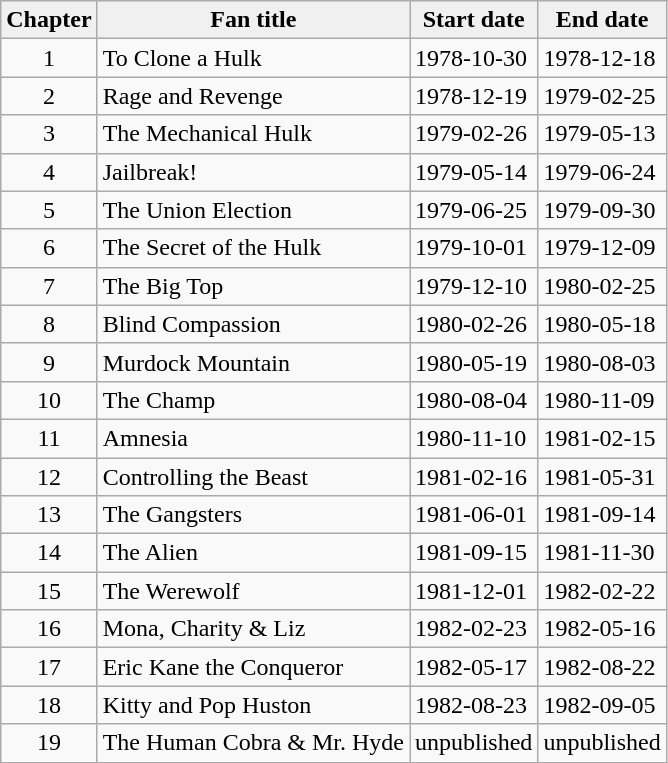<table class="wikitable">
<tr>
<th style="text-align:center; background:#f0f0f0;">Chapter</th>
<th style="text-align:center; background:#f0f0f0;">Fan title</th>
<th style="text-align:center; background:#f0f0f0;">Start date</th>
<th style="text-align:center; background:#f0f0f0;">End date</th>
</tr>
<tr>
<td style="text-align:center;">1</td>
<td>To Clone a Hulk</td>
<td>1978-10-30</td>
<td>1978-12-18</td>
</tr>
<tr>
<td style="text-align:center;">2</td>
<td>Rage and Revenge</td>
<td>1978-12-19</td>
<td>1979-02-25</td>
</tr>
<tr>
<td style="text-align:center;">3</td>
<td>The Mechanical Hulk</td>
<td>1979-02-26</td>
<td>1979-05-13</td>
</tr>
<tr>
<td style="text-align:center;">4</td>
<td>Jailbreak!</td>
<td>1979-05-14</td>
<td>1979-06-24</td>
</tr>
<tr>
<td style="text-align:center;">5</td>
<td>The Union Election</td>
<td>1979-06-25</td>
<td>1979-09-30</td>
</tr>
<tr>
<td style="text-align:center;">6</td>
<td>The Secret of the Hulk</td>
<td>1979-10-01</td>
<td>1979-12-09</td>
</tr>
<tr>
<td style="text-align:center;">7</td>
<td>The Big Top</td>
<td>1979-12-10</td>
<td>1980-02-25</td>
</tr>
<tr>
<td style="text-align:center;">8</td>
<td>Blind Compassion</td>
<td>1980-02-26</td>
<td>1980-05-18</td>
</tr>
<tr>
<td style="text-align:center;">9</td>
<td>Murdock Mountain</td>
<td>1980-05-19</td>
<td>1980-08-03</td>
</tr>
<tr>
<td style="text-align:center;">10</td>
<td>The Champ</td>
<td>1980-08-04</td>
<td>1980-11-09</td>
</tr>
<tr>
<td style="text-align:center;">11</td>
<td>Amnesia</td>
<td>1980-11-10</td>
<td>1981-02-15</td>
</tr>
<tr>
<td style="text-align:center;">12</td>
<td>Controlling the Beast</td>
<td>1981-02-16</td>
<td>1981-05-31</td>
</tr>
<tr>
<td style="text-align:center;">13</td>
<td>The Gangsters</td>
<td>1981-06-01</td>
<td>1981-09-14</td>
</tr>
<tr>
<td style="text-align:center;">14</td>
<td>The Alien</td>
<td>1981-09-15</td>
<td>1981-11-30</td>
</tr>
<tr>
<td style="text-align:center;">15</td>
<td>The Werewolf</td>
<td>1981-12-01</td>
<td>1982-02-22</td>
</tr>
<tr>
<td style="text-align:center;">16</td>
<td>Mona, Charity & Liz</td>
<td>1982-02-23</td>
<td>1982-05-16</td>
</tr>
<tr>
<td style="text-align:center;">17</td>
<td>Eric Kane the Conqueror</td>
<td>1982-05-17</td>
<td>1982-08-22</td>
</tr>
<tr>
<td style="text-align:center;">18</td>
<td>Kitty and Pop Huston</td>
<td>1982-08-23</td>
<td>1982-09-05</td>
</tr>
<tr>
<td style="text-align:center;">19</td>
<td>The Human Cobra & Mr. Hyde</td>
<td>unpublished</td>
<td>unpublished</td>
</tr>
</table>
